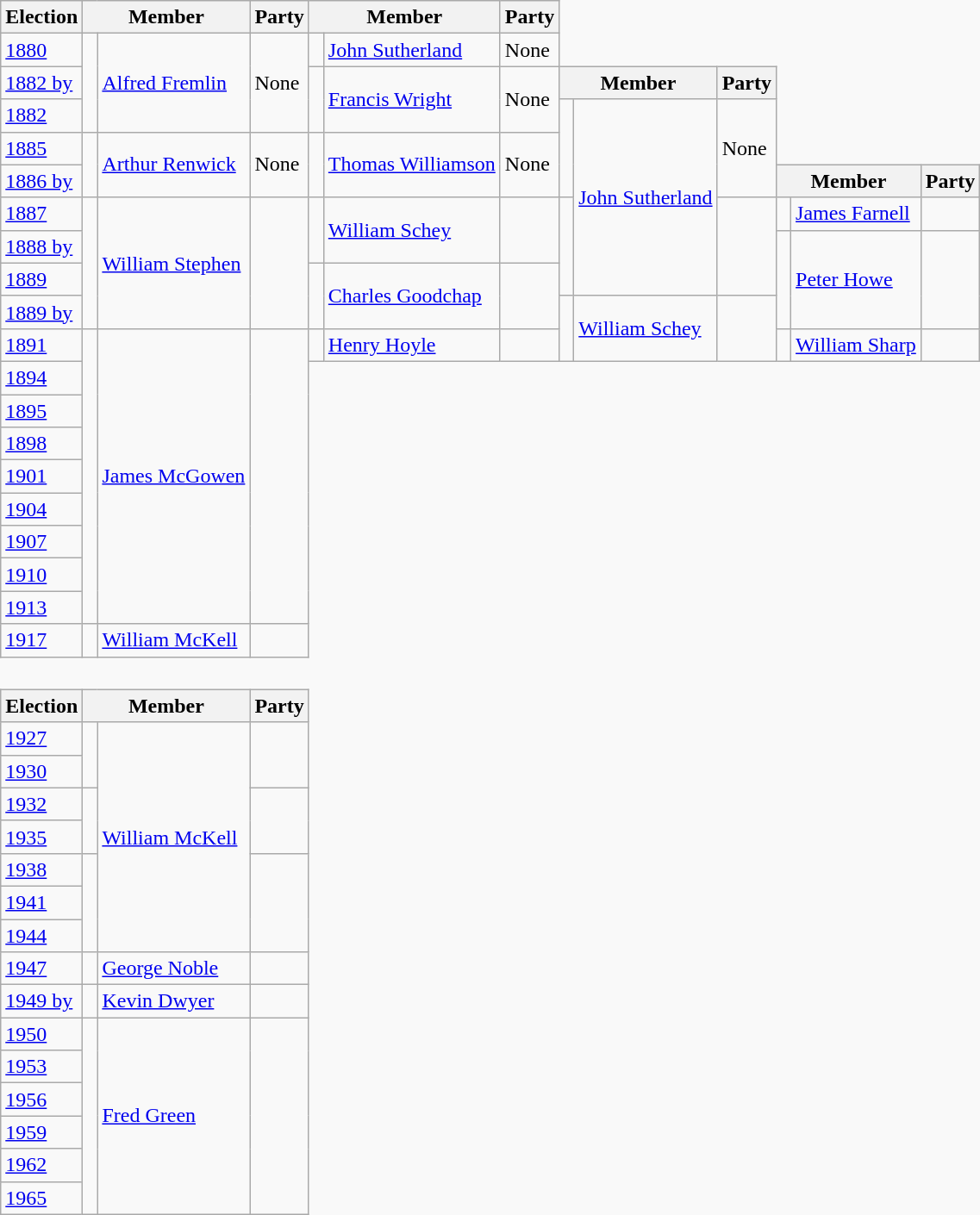<table class="wikitable" style='border-style: none none none none;'>
<tr>
<th>Election</th>
<th colspan="2">Member</th>
<th>Party</th>
<th colspan="2">Member</th>
<th>Party</th>
</tr>
<tr style="background: #f9f9f9">
<td><a href='#'>1880</a></td>
<td rowspan="3" > </td>
<td rowspan="3"><a href='#'>Alfred Fremlin</a></td>
<td rowspan="3">None</td>
<td> </td>
<td><a href='#'>John Sutherland</a></td>
<td>None</td>
</tr>
<tr style="background: #f9f9f9">
<td><a href='#'>1882 by</a></td>
<td rowspan="2" > </td>
<td rowspan="2"><a href='#'>Francis Wright</a></td>
<td rowspan="2">None</td>
<th colspan="2">Member</th>
<th>Party</th>
</tr>
<tr style="background: #f9f9f9">
<td><a href='#'>1882</a></td>
<td rowspan="3" > </td>
<td rowspan="6"><a href='#'>John Sutherland</a></td>
<td rowspan="3">None</td>
</tr>
<tr style="background: #f9f9f9">
<td><a href='#'>1885</a></td>
<td rowspan="2" > </td>
<td rowspan="2"><a href='#'>Arthur Renwick</a></td>
<td rowspan="2">None</td>
<td rowspan="2" > </td>
<td rowspan="2"><a href='#'>Thomas Williamson</a></td>
<td rowspan="2">None</td>
</tr>
<tr>
<td><a href='#'>1886 by</a></td>
<th colspan="2">Member</th>
<th>Party</th>
</tr>
<tr style="background: #f9f9f9">
<td><a href='#'>1887</a></td>
<td rowspan="4" > </td>
<td rowspan="4"><a href='#'>William Stephen</a></td>
<td rowspan="4"></td>
<td rowspan="2" > </td>
<td rowspan="2"><a href='#'>William Schey</a></td>
<td rowspan="2"></td>
<td rowspan="3" > <br></td>
<td rowspan="3"></td>
<td> </td>
<td><a href='#'>James Farnell</a></td>
<td></td>
</tr>
<tr style="background: #f9f9f9">
<td><a href='#'>1888 by</a></td>
<td rowspan="3" > </td>
<td rowspan="3"><a href='#'>Peter Howe</a></td>
<td rowspan="3"></td>
</tr>
<tr style="background: #f9f9f9">
<td><a href='#'>1889</a></td>
<td rowspan="2" > </td>
<td rowspan="2"><a href='#'>Charles Goodchap</a></td>
<td rowspan="2"></td>
</tr>
<tr style="background: #f9f9f9">
<td><a href='#'>1889 by</a></td>
<td rowspan="2" > </td>
<td rowspan="2"><a href='#'>William Schey</a></td>
<td rowspan="2"></td>
</tr>
<tr style="background: #f9f9f9">
<td><a href='#'>1891</a></td>
<td rowspan="9" > </td>
<td rowspan="9"><a href='#'>James McGowen</a></td>
<td rowspan="9"></td>
<td> </td>
<td><a href='#'>Henry Hoyle</a></td>
<td></td>
<td> </td>
<td><a href='#'>William Sharp</a></td>
<td></td>
</tr>
<tr style="background: #f9f9f9">
<td><a href='#'>1894</a><br></td>
</tr>
<tr style="background: #f9f9f9">
<td><a href='#'>1895</a></td>
</tr>
<tr style="background: #f9f9f9">
<td><a href='#'>1898</a></td>
</tr>
<tr style="background: #f9f9f9">
<td><a href='#'>1901</a></td>
</tr>
<tr style="background: #f9f9f9">
<td><a href='#'>1904</a></td>
</tr>
<tr style="background: #f9f9f9">
<td><a href='#'>1907</a></td>
</tr>
<tr style="background: #f9f9f9">
<td><a href='#'>1910</a></td>
</tr>
<tr style="background: #f9f9f9">
<td><a href='#'>1913</a></td>
</tr>
<tr style="background: #f9f9f9">
<td><a href='#'>1917</a></td>
<td> </td>
<td><a href='#'>William McKell</a></td>
<td></td>
</tr>
<tr>
<td colspan="4" style='border-style: none none none none;'> </td>
</tr>
<tr>
<th>Election</th>
<th colspan="2">Member</th>
<th>Party</th>
</tr>
<tr style="background: #f9f9f9">
<td><a href='#'>1927</a></td>
<td rowspan="2" > </td>
<td rowspan="7"><a href='#'>William McKell</a></td>
<td rowspan="2"></td>
</tr>
<tr style="background: #f9f9f9">
<td><a href='#'>1930</a></td>
</tr>
<tr style="background: #f9f9f9">
<td><a href='#'>1932</a></td>
<td rowspan="2" > </td>
<td rowspan="2"></td>
</tr>
<tr style="background: #f9f9f9">
<td><a href='#'>1935</a></td>
</tr>
<tr style="background: #f9f9f9">
<td><a href='#'>1938</a></td>
<td rowspan="3" > </td>
<td rowspan="3"></td>
</tr>
<tr style="background: #f9f9f9">
<td><a href='#'>1941</a></td>
</tr>
<tr style="background: #f9f9f9">
<td><a href='#'>1944</a></td>
</tr>
<tr style="background: #f9f9f9">
<td><a href='#'>1947</a></td>
<td> </td>
<td><a href='#'>George Noble</a></td>
<td></td>
</tr>
<tr style="background: #f9f9f9">
<td><a href='#'>1949 by</a></td>
<td> </td>
<td><a href='#'>Kevin Dwyer</a></td>
<td></td>
</tr>
<tr style="background: #f9f9f9">
<td><a href='#'>1950</a></td>
<td rowspan="6" > </td>
<td rowspan="6"><a href='#'>Fred Green</a></td>
<td rowspan="6"></td>
</tr>
<tr style="background: #f9f9f9">
<td><a href='#'>1953</a></td>
</tr>
<tr style="background: #f9f9f9">
<td><a href='#'>1956</a></td>
</tr>
<tr style="background: #f9f9f9">
<td><a href='#'>1959</a></td>
</tr>
<tr style="background: #f9f9f9">
<td><a href='#'>1962</a></td>
</tr>
<tr style="background: #f9f9f9">
<td><a href='#'>1965</a></td>
</tr>
</table>
